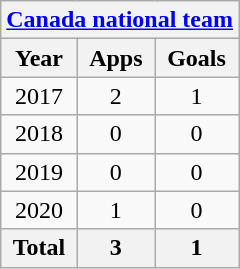<table class="wikitable" style="text-align:center">
<tr>
<th colspan=3><a href='#'>Canada national team</a></th>
</tr>
<tr>
<th>Year</th>
<th>Apps</th>
<th>Goals</th>
</tr>
<tr>
<td>2017</td>
<td>2</td>
<td>1</td>
</tr>
<tr>
<td>2018</td>
<td>0</td>
<td>0</td>
</tr>
<tr>
<td>2019</td>
<td>0</td>
<td>0</td>
</tr>
<tr>
<td>2020</td>
<td>1</td>
<td>0</td>
</tr>
<tr>
<th>Total</th>
<th>3</th>
<th>1</th>
</tr>
</table>
